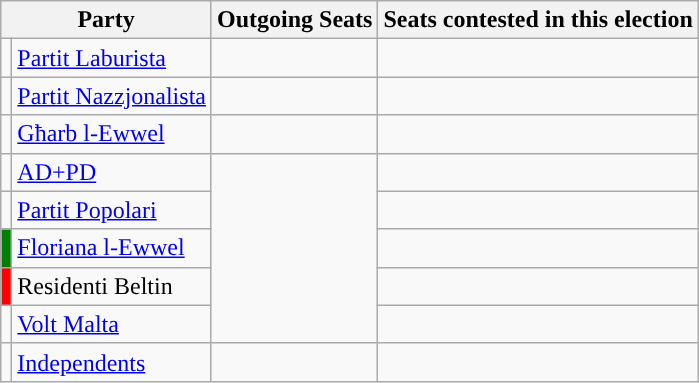<table class="wikitable">
<tr>
<th colspan="2">Party</th>
<th>Outgoing Seats</th>
<th>Seats contested in this election</th>
</tr>
<tr>
<td style="background:"></td>
<td><a href='#'>Partit Laburista</a></td>
<td></td>
<td></td>
</tr>
<tr>
<td style="background:"></td>
<td><a href='#'>Partit Nazzjonalista</a></td>
<td></td>
<td></td>
</tr>
<tr>
<td style="background:"></td>
<td><a href='#'>Għarb l-Ewwel</a></td>
<td></td>
<td></td>
</tr>
<tr>
<td style="background:"></td>
<td><a href='#'>AD+PD</a></td>
<td rowspan="5"></td>
<td></td>
</tr>
<tr>
<td style="background:"></td>
<td><a href='#'>Partit Popolari</a></td>
<td></td>
</tr>
<tr>
<td style="background:green"></td>
<td><a href='#'>Floriana l-Ewwel</a></td>
<td></td>
</tr>
<tr>
<td style="background:red"></td>
<td>Residenti Beltin</td>
<td></td>
</tr>
<tr>
<td style="background:"></td>
<td><a href='#'>Volt Malta</a></td>
<td></td>
</tr>
<tr>
<td style="background:"></td>
<td><a href='#'>Independents</a></td>
<td></td>
<td></td>
</tr>
</table>
